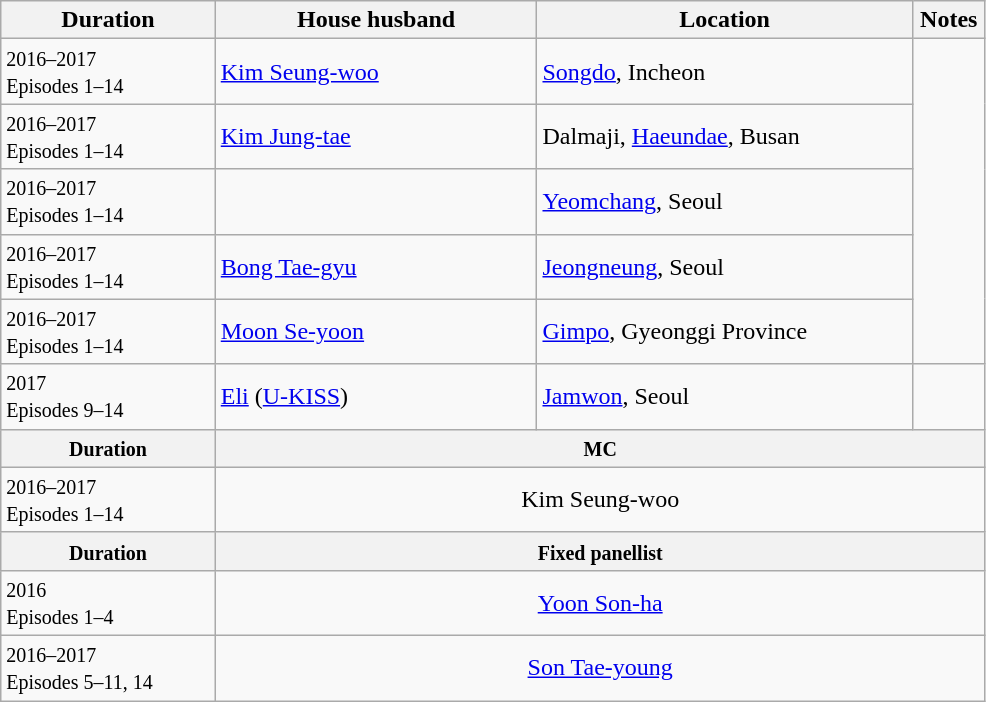<table class="wikitable plainrowheaders" style="width:52%;">
<tr>
<th scope="col" style="width:20%;">Duration</th>
<th scope="col" style="width:30%;">House husband</th>
<th scope="col" style="width:35%;">Location</th>
<th scope="col" style="width:5%">Notes</th>
</tr>
<tr>
<td><small>2016–2017<br>Episodes 1–14</small></td>
<td><a href='#'>Kim Seung-woo</a></td>
<td><a href='#'>Songdo</a>, Incheon</td>
<td rowspan="5"></td>
</tr>
<tr>
<td><small>2016–2017<br>Episodes 1–14</small></td>
<td><a href='#'>Kim Jung-tae</a></td>
<td>Dalmaji, <a href='#'>Haeundae</a>, Busan</td>
</tr>
<tr>
<td><small>2016–2017<br>Episodes 1–14</small></td>
<td></td>
<td><a href='#'>Yeomchang</a>, Seoul</td>
</tr>
<tr>
<td><small>2016–2017<br>Episodes 1–14</small></td>
<td><a href='#'>Bong Tae-gyu</a></td>
<td><a href='#'>Jeongneung</a>, Seoul</td>
</tr>
<tr>
<td><small>2016–2017<br>Episodes 1–14</small></td>
<td><a href='#'>Moon Se-yoon</a></td>
<td><a href='#'>Gimpo</a>, Gyeonggi Province</td>
</tr>
<tr>
<td><small>2017<br>Episodes 9–14</small></td>
<td><a href='#'>Eli</a> (<a href='#'>U-KISS</a>)</td>
<td><a href='#'>Jamwon</a>, Seoul</td>
<td></td>
</tr>
<tr>
<th scope="col"><small>Duration</small></th>
<th scope="col" colspan="4"><small>MC</small></th>
</tr>
<tr>
<td><small>2016–2017<br>Episodes 1–14</small></td>
<td colspan="4" style="text-align:center;">Kim Seung-woo</td>
</tr>
<tr>
<th scope="col"><small>Duration</small></th>
<th scope="col" colspan="4"><small>Fixed panellist</small></th>
</tr>
<tr>
<td><small>2016<br>Episodes 1–4</small></td>
<td colspan="4" style="text-align:center;"><a href='#'>Yoon Son-ha</a></td>
</tr>
<tr>
<td><small>2016–2017<br>Episodes 5–11, 14</small></td>
<td colspan="4" style="text-align:center;"><a href='#'>Son Tae-young</a></td>
</tr>
</table>
